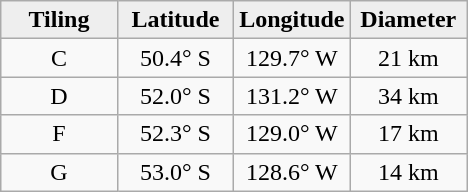<table class="wikitable">
<tr>
<th width="25%" style="background:#eeeeee;">Tiling</th>
<th width="25%" style="background:#eeeeee;">Latitude</th>
<th width="25%" style="background:#eeeeee;">Longitude</th>
<th width="25%" style="background:#eeeeee;">Diameter</th>
</tr>
<tr>
<td align="center">C</td>
<td align="center">50.4° S</td>
<td align="center">129.7° W</td>
<td align="center">21 km</td>
</tr>
<tr>
<td align="center">D</td>
<td align="center">52.0° S</td>
<td align="center">131.2° W</td>
<td align="center">34 km</td>
</tr>
<tr>
<td align="center">F</td>
<td align="center">52.3° S</td>
<td align="center">129.0° W</td>
<td align="center">17 km</td>
</tr>
<tr>
<td align="center">G</td>
<td align="center">53.0° S</td>
<td align="center">128.6° W</td>
<td align="center">14 km</td>
</tr>
</table>
